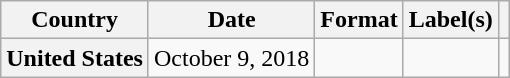<table class="wikitable plainrowheaders">
<tr>
<th scope="col">Country</th>
<th scope="col">Date</th>
<th scope="col">Format</th>
<th scope="col">Label(s)</th>
<th scope="col"></th>
</tr>
<tr>
<th scope="row">United States</th>
<td>October 9, 2018</td>
<td></td>
<td></td>
</tr>
</table>
